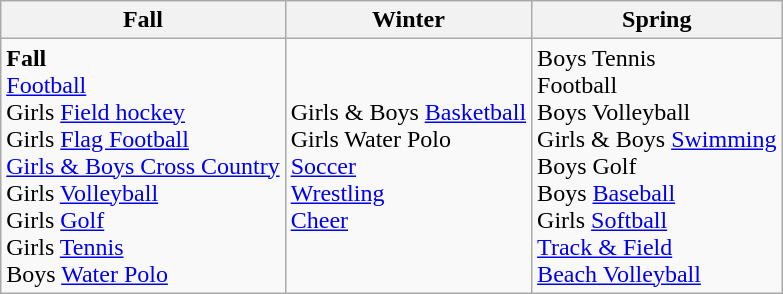<table class="wikitable">
<tr>
<th><strong>Fall</strong></th>
<th><strong>Winter</strong></th>
<th><strong>Spring</strong></th>
</tr>
<tr>
<td><strong>Fall</strong><br><a href='#'>Football</a><br>Girls <a href='#'>Field hockey</a><br>Girls <a href='#'>Flag Football</a><br><a href='#'>Girls & Boys Cross Country</a><br>Girls <a href='#'>Volleyball</a><br>Girls <a href='#'>Golf</a><br>Girls <a href='#'>Tennis</a><br>Boys <a href='#'>Water Polo</a></td>
<td>Girls & Boys <a href='#'>Basketball</a><br>Girls Water Polo<br><a href='#'>Soccer</a><br><a href='#'>Wrestling</a><br><a href='#'>Cheer</a></td>
<td>Boys Tennis<br>Football<br>Boys Volleyball<br>Girls & Boys <a href='#'>Swimming</a><br>Boys Golf<br>Boys <a href='#'>Baseball</a><br>Girls <a href='#'>Softball</a><br><a href='#'>Track & Field</a><br><a href='#'>Beach Volleyball</a></td>
</tr>
</table>
